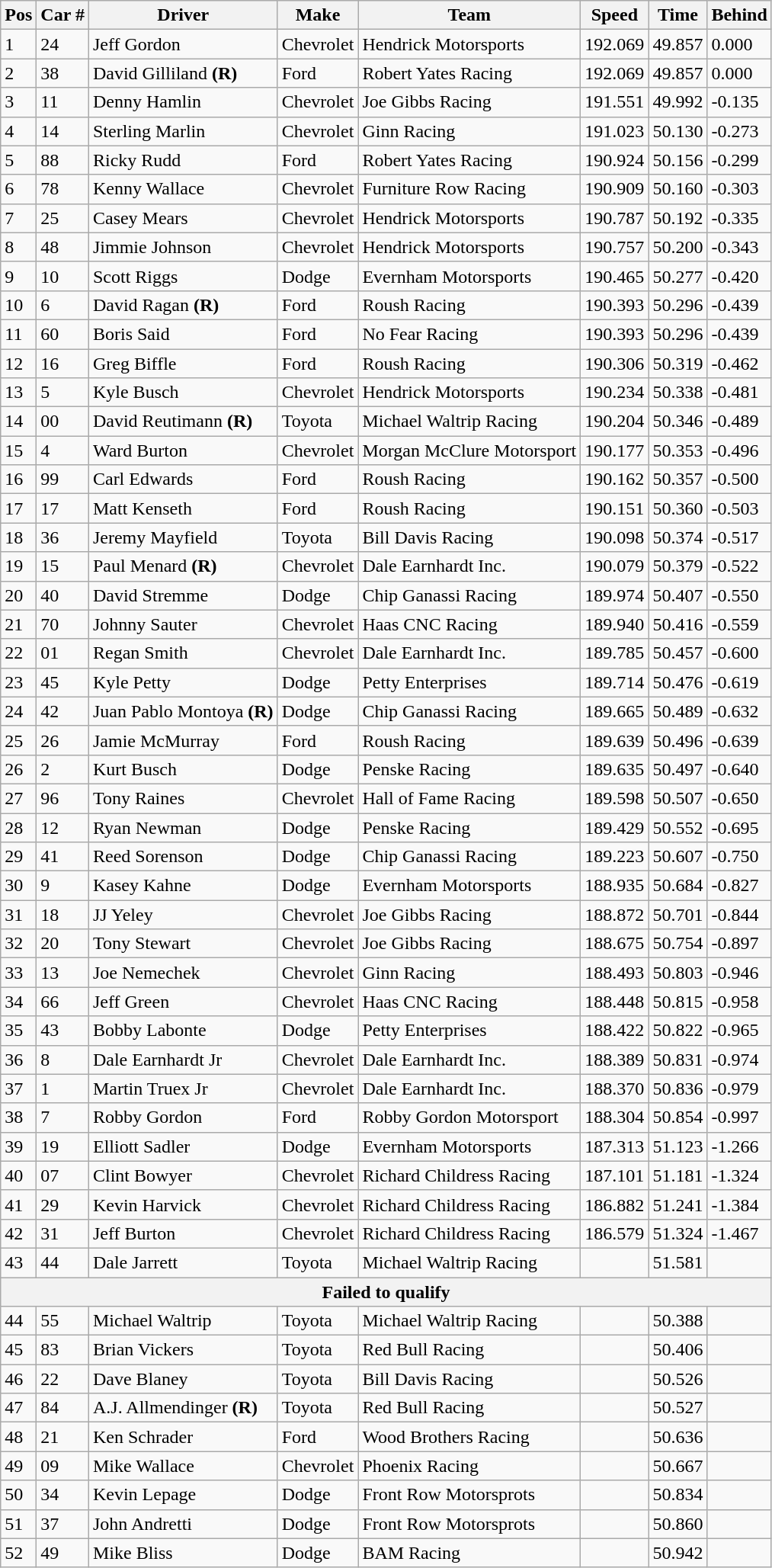<table class="wikitable">
<tr>
<th colspan="1" rowspan="1">Pos</th>
<th colspan="1" rowspan="1">Car #</th>
<th colspan="1" rowspan="1">Driver</th>
<th colspan="1" rowspan="1">Make</th>
<th>Team</th>
<th colspan="1" rowspan="1">Speed</th>
<th colspan="1" rowspan="1">Time</th>
<th colspan="1" rowspan="1">Behind</th>
</tr>
<tr>
<td>1</td>
<td>24</td>
<td>Jeff Gordon</td>
<td>Chevrolet</td>
<td>Hendrick Motorsports</td>
<td>192.069</td>
<td>49.857</td>
<td>0.000</td>
</tr>
<tr>
<td>2</td>
<td>38</td>
<td>David Gilliland <strong>(R)</strong></td>
<td>Ford</td>
<td>Robert Yates Racing</td>
<td>192.069</td>
<td>49.857</td>
<td>0.000</td>
</tr>
<tr>
<td>3</td>
<td>11</td>
<td>Denny Hamlin</td>
<td>Chevrolet</td>
<td>Joe Gibbs Racing</td>
<td>191.551</td>
<td>49.992</td>
<td>-0.135</td>
</tr>
<tr>
<td>4</td>
<td>14</td>
<td>Sterling Marlin</td>
<td>Chevrolet</td>
<td>Ginn Racing</td>
<td>191.023</td>
<td>50.130</td>
<td>-0.273</td>
</tr>
<tr>
<td>5</td>
<td>88</td>
<td>Ricky Rudd</td>
<td>Ford</td>
<td>Robert Yates Racing</td>
<td>190.924</td>
<td>50.156</td>
<td>-0.299</td>
</tr>
<tr>
<td>6</td>
<td>78</td>
<td>Kenny Wallace</td>
<td>Chevrolet</td>
<td>Furniture Row Racing</td>
<td>190.909</td>
<td>50.160</td>
<td>-0.303</td>
</tr>
<tr>
<td>7</td>
<td>25</td>
<td>Casey Mears</td>
<td>Chevrolet</td>
<td>Hendrick Motorsports</td>
<td>190.787</td>
<td>50.192</td>
<td>-0.335</td>
</tr>
<tr>
<td>8</td>
<td>48</td>
<td>Jimmie Johnson</td>
<td>Chevrolet</td>
<td>Hendrick Motorsports</td>
<td>190.757</td>
<td>50.200</td>
<td>-0.343</td>
</tr>
<tr>
<td>9</td>
<td>10</td>
<td>Scott Riggs</td>
<td>Dodge</td>
<td>Evernham Motorsports</td>
<td>190.465</td>
<td>50.277</td>
<td>-0.420</td>
</tr>
<tr>
<td>10</td>
<td>6</td>
<td>David Ragan <strong>(R)</strong></td>
<td>Ford</td>
<td>Roush Racing</td>
<td>190.393</td>
<td>50.296</td>
<td>-0.439</td>
</tr>
<tr>
<td>11</td>
<td>60</td>
<td>Boris Said</td>
<td>Ford</td>
<td>No Fear Racing</td>
<td>190.393</td>
<td>50.296</td>
<td>-0.439</td>
</tr>
<tr>
<td>12</td>
<td>16</td>
<td>Greg Biffle</td>
<td>Ford</td>
<td>Roush Racing</td>
<td>190.306</td>
<td>50.319</td>
<td>-0.462</td>
</tr>
<tr>
<td>13</td>
<td>5</td>
<td>Kyle Busch</td>
<td>Chevrolet</td>
<td>Hendrick Motorsports</td>
<td>190.234</td>
<td>50.338</td>
<td>-0.481</td>
</tr>
<tr>
<td>14</td>
<td>00</td>
<td>David Reutimann <strong>(R)</strong></td>
<td>Toyota</td>
<td>Michael Waltrip Racing</td>
<td>190.204</td>
<td>50.346</td>
<td>-0.489</td>
</tr>
<tr>
<td>15</td>
<td>4</td>
<td>Ward Burton</td>
<td>Chevrolet</td>
<td>Morgan McClure Motorsport</td>
<td>190.177</td>
<td>50.353</td>
<td>-0.496</td>
</tr>
<tr>
<td>16</td>
<td>99</td>
<td>Carl Edwards</td>
<td>Ford</td>
<td>Roush Racing</td>
<td>190.162</td>
<td>50.357</td>
<td>-0.500</td>
</tr>
<tr>
<td>17</td>
<td>17</td>
<td>Matt Kenseth</td>
<td>Ford</td>
<td>Roush Racing</td>
<td>190.151</td>
<td>50.360</td>
<td>-0.503</td>
</tr>
<tr>
<td>18</td>
<td>36</td>
<td>Jeremy Mayfield</td>
<td>Toyota</td>
<td>Bill Davis Racing</td>
<td>190.098</td>
<td>50.374</td>
<td>-0.517</td>
</tr>
<tr>
<td>19</td>
<td>15</td>
<td>Paul Menard <strong>(R)</strong></td>
<td>Chevrolet</td>
<td>Dale Earnhardt Inc.</td>
<td>190.079</td>
<td>50.379</td>
<td>-0.522</td>
</tr>
<tr>
<td>20</td>
<td>40</td>
<td>David Stremme</td>
<td>Dodge</td>
<td>Chip Ganassi Racing</td>
<td>189.974</td>
<td>50.407</td>
<td>-0.550</td>
</tr>
<tr>
<td>21</td>
<td>70</td>
<td>Johnny Sauter</td>
<td>Chevrolet</td>
<td>Haas CNC Racing</td>
<td>189.940</td>
<td>50.416</td>
<td>-0.559</td>
</tr>
<tr>
<td>22</td>
<td>01</td>
<td>Regan Smith</td>
<td>Chevrolet</td>
<td>Dale Earnhardt Inc.</td>
<td>189.785</td>
<td>50.457</td>
<td>-0.600</td>
</tr>
<tr>
<td>23</td>
<td>45</td>
<td>Kyle Petty</td>
<td>Dodge</td>
<td>Petty Enterprises</td>
<td>189.714</td>
<td>50.476</td>
<td>-0.619</td>
</tr>
<tr>
<td>24</td>
<td>42</td>
<td>Juan Pablo Montoya <strong>(R)</strong></td>
<td>Dodge</td>
<td>Chip Ganassi Racing</td>
<td>189.665</td>
<td>50.489</td>
<td>-0.632</td>
</tr>
<tr>
<td>25</td>
<td>26</td>
<td>Jamie McMurray</td>
<td>Ford</td>
<td>Roush Racing</td>
<td>189.639</td>
<td>50.496</td>
<td>-0.639</td>
</tr>
<tr>
<td>26</td>
<td>2</td>
<td>Kurt Busch</td>
<td>Dodge</td>
<td>Penske Racing</td>
<td>189.635</td>
<td>50.497</td>
<td>-0.640</td>
</tr>
<tr>
<td>27</td>
<td>96</td>
<td>Tony Raines</td>
<td>Chevrolet</td>
<td>Hall of Fame Racing</td>
<td>189.598</td>
<td>50.507</td>
<td>-0.650</td>
</tr>
<tr>
<td>28</td>
<td>12</td>
<td>Ryan Newman</td>
<td>Dodge</td>
<td>Penske Racing</td>
<td>189.429</td>
<td>50.552</td>
<td>-0.695</td>
</tr>
<tr>
<td>29</td>
<td>41</td>
<td>Reed Sorenson</td>
<td>Dodge</td>
<td>Chip Ganassi Racing</td>
<td>189.223</td>
<td>50.607</td>
<td>-0.750</td>
</tr>
<tr>
<td>30</td>
<td>9</td>
<td>Kasey Kahne</td>
<td>Dodge</td>
<td>Evernham Motorsports</td>
<td>188.935</td>
<td>50.684</td>
<td>-0.827</td>
</tr>
<tr>
<td>31</td>
<td>18</td>
<td>JJ Yeley</td>
<td>Chevrolet</td>
<td>Joe Gibbs Racing</td>
<td>188.872</td>
<td>50.701</td>
<td>-0.844</td>
</tr>
<tr>
<td>32</td>
<td>20</td>
<td>Tony Stewart</td>
<td>Chevrolet</td>
<td>Joe Gibbs Racing</td>
<td>188.675</td>
<td>50.754</td>
<td>-0.897</td>
</tr>
<tr>
<td>33</td>
<td>13</td>
<td>Joe Nemechek</td>
<td>Chevrolet</td>
<td>Ginn Racing</td>
<td>188.493</td>
<td>50.803</td>
<td>-0.946</td>
</tr>
<tr>
<td>34</td>
<td>66</td>
<td>Jeff Green</td>
<td>Chevrolet</td>
<td>Haas CNC Racing</td>
<td>188.448</td>
<td>50.815</td>
<td>-0.958</td>
</tr>
<tr>
<td>35</td>
<td>43</td>
<td>Bobby Labonte</td>
<td>Dodge</td>
<td>Petty Enterprises</td>
<td>188.422</td>
<td>50.822</td>
<td>-0.965</td>
</tr>
<tr>
<td>36</td>
<td>8</td>
<td>Dale Earnhardt Jr</td>
<td>Chevrolet</td>
<td>Dale Earnhardt Inc.</td>
<td>188.389</td>
<td>50.831</td>
<td>-0.974</td>
</tr>
<tr>
<td>37</td>
<td>1</td>
<td>Martin Truex Jr</td>
<td>Chevrolet</td>
<td>Dale Earnhardt Inc.</td>
<td>188.370</td>
<td>50.836</td>
<td>-0.979</td>
</tr>
<tr>
<td>38</td>
<td>7</td>
<td>Robby Gordon</td>
<td>Ford</td>
<td>Robby Gordon Motorsport</td>
<td>188.304</td>
<td>50.854</td>
<td>-0.997</td>
</tr>
<tr>
<td>39</td>
<td>19</td>
<td>Elliott Sadler</td>
<td>Dodge</td>
<td>Evernham Motorsports</td>
<td>187.313</td>
<td>51.123</td>
<td>-1.266</td>
</tr>
<tr>
<td>40</td>
<td>07</td>
<td>Clint Bowyer</td>
<td>Chevrolet</td>
<td>Richard Childress Racing</td>
<td>187.101</td>
<td>51.181</td>
<td>-1.324</td>
</tr>
<tr>
<td>41</td>
<td>29</td>
<td>Kevin Harvick</td>
<td>Chevrolet</td>
<td>Richard Childress Racing</td>
<td>186.882</td>
<td>51.241</td>
<td>-1.384</td>
</tr>
<tr>
<td>42</td>
<td>31</td>
<td>Jeff Burton</td>
<td>Chevrolet</td>
<td>Richard Childress Racing</td>
<td>186.579</td>
<td>51.324</td>
<td>-1.467</td>
</tr>
<tr>
<td>43</td>
<td>44</td>
<td>Dale Jarrett</td>
<td>Toyota</td>
<td>Michael Waltrip Racing</td>
<td></td>
<td>51.581</td>
<td></td>
</tr>
<tr>
<th colspan="8">Failed to qualify</th>
</tr>
<tr>
<td>44</td>
<td>55</td>
<td>Michael Waltrip</td>
<td>Toyota</td>
<td>Michael Waltrip Racing</td>
<td></td>
<td>50.388</td>
<td></td>
</tr>
<tr>
<td>45</td>
<td>83</td>
<td>Brian Vickers</td>
<td>Toyota</td>
<td>Red Bull Racing</td>
<td></td>
<td>50.406</td>
<td></td>
</tr>
<tr>
<td>46</td>
<td>22</td>
<td>Dave Blaney</td>
<td>Toyota</td>
<td>Bill Davis Racing</td>
<td></td>
<td>50.526</td>
<td></td>
</tr>
<tr>
<td>47</td>
<td>84</td>
<td>A.J. Allmendinger <strong>(R)</strong></td>
<td>Toyota</td>
<td>Red Bull Racing</td>
<td></td>
<td>50.527</td>
<td></td>
</tr>
<tr>
<td>48</td>
<td>21</td>
<td>Ken Schrader</td>
<td>Ford</td>
<td>Wood Brothers Racing</td>
<td></td>
<td>50.636</td>
<td></td>
</tr>
<tr>
<td>49</td>
<td>09</td>
<td>Mike Wallace</td>
<td>Chevrolet</td>
<td>Phoenix Racing</td>
<td></td>
<td>50.667</td>
<td></td>
</tr>
<tr>
<td>50</td>
<td>34</td>
<td>Kevin Lepage</td>
<td>Dodge</td>
<td>Front Row Motorsprots</td>
<td></td>
<td>50.834</td>
<td></td>
</tr>
<tr>
<td>51</td>
<td>37</td>
<td>John Andretti</td>
<td>Dodge</td>
<td>Front Row Motorsprots</td>
<td></td>
<td>50.860</td>
<td></td>
</tr>
<tr>
<td>52</td>
<td>49</td>
<td>Mike Bliss</td>
<td>Dodge</td>
<td>BAM Racing</td>
<td></td>
<td>50.942</td>
<td></td>
</tr>
</table>
